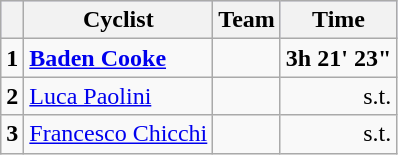<table class="wikitable">
<tr style="background:#ccccff;">
<th></th>
<th>Cyclist</th>
<th>Team</th>
<th>Time</th>
</tr>
<tr>
<td><strong>1</strong></td>
<td><strong><a href='#'>Baden Cooke</a></strong></td>
<td><strong></strong></td>
<td align="right"><strong>3h 21' 23"</strong></td>
</tr>
<tr>
<td><strong>2</strong></td>
<td><a href='#'>Luca Paolini</a></td>
<td></td>
<td align="right">s.t.</td>
</tr>
<tr>
<td><strong>3</strong></td>
<td><a href='#'>Francesco Chicchi</a></td>
<td></td>
<td align="right">s.t.</td>
</tr>
</table>
